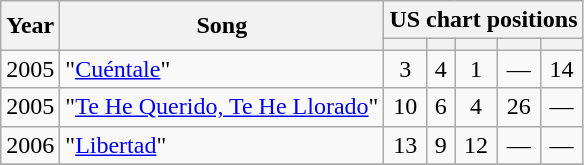<table class="wikitable plainrowheaders">
<tr>
<th scope="col" rowspan=2>Year</th>
<th scope="col" rowspan=2>Song</th>
<th scope="col" colspan=5>US chart positions</th>
</tr>
<tr>
<th scope="row"></th>
<th scope="row"></th>
<th scope="row"></th>
<th scope="row"></th>
<th scope="row"></th>
</tr>
<tr>
<td>2005</td>
<td>"<a href='#'>Cuéntale</a>"</td>
<td style="text-align:center;">3</td>
<td style="text-align:center;">4</td>
<td style="text-align:center;">1</td>
<td style="text-align:center;">—</td>
<td style="text-align:center;">14</td>
</tr>
<tr>
<td>2005</td>
<td>"<a href='#'>Te He Querido, Te He Llorado</a>"</td>
<td style="text-align:center;">10</td>
<td style="text-align:center;">6</td>
<td style="text-align:center;">4</td>
<td style="text-align:center;">26</td>
<td style="text-align:center;">—</td>
</tr>
<tr>
<td>2006</td>
<td>"<a href='#'>Libertad</a>"</td>
<td style="text-align:center;">13</td>
<td style="text-align:center;">9</td>
<td style="text-align:center;">12</td>
<td style="text-align:center;">—</td>
<td style="text-align:center;">—</td>
</tr>
<tr>
</tr>
</table>
